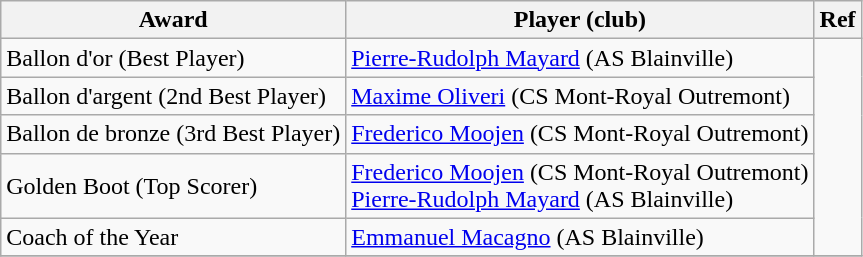<table class="wikitable">
<tr>
<th>Award</th>
<th>Player (club)</th>
<th>Ref</th>
</tr>
<tr>
<td>Ballon d'or (Best Player)</td>
<td><a href='#'>Pierre-Rudolph Mayard</a> (AS Blainville)</td>
<td rowspan=5></td>
</tr>
<tr>
<td>Ballon d'argent (2nd Best Player)</td>
<td><a href='#'>Maxime Oliveri</a> (CS Mont-Royal Outremont)</td>
</tr>
<tr>
<td>Ballon de bronze (3rd Best Player)</td>
<td><a href='#'>Frederico Moojen</a> (CS Mont-Royal Outremont)</td>
</tr>
<tr>
<td>Golden Boot (Top Scorer)</td>
<td><a href='#'>Frederico Moojen</a> (CS Mont-Royal Outremont)<br><a href='#'>Pierre-Rudolph Mayard</a> (AS Blainville)</td>
</tr>
<tr>
<td>Coach of the Year</td>
<td><a href='#'>Emmanuel Macagno</a> (AS Blainville)</td>
</tr>
<tr>
</tr>
</table>
